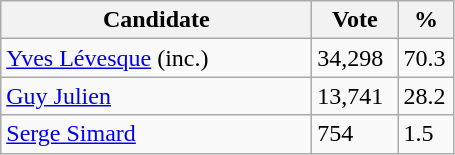<table class="wikitable">
<tr>
<th bgcolor="#DDDDFF" width="200px">Candidate</th>
<th bgcolor="#DDDDFF" width="50px">Vote</th>
<th bgcolor="#DDDDFF" width="30px">%</th>
</tr>
<tr>
<td><a href='#'>Yves Lévesque</a> (inc.)</td>
<td>34,298</td>
<td>70.3</td>
</tr>
<tr>
<td><a href='#'>Guy Julien</a></td>
<td>13,741</td>
<td>28.2</td>
</tr>
<tr>
<td><a href='#'>Serge Simard</a></td>
<td>754</td>
<td>1.5</td>
</tr>
</table>
